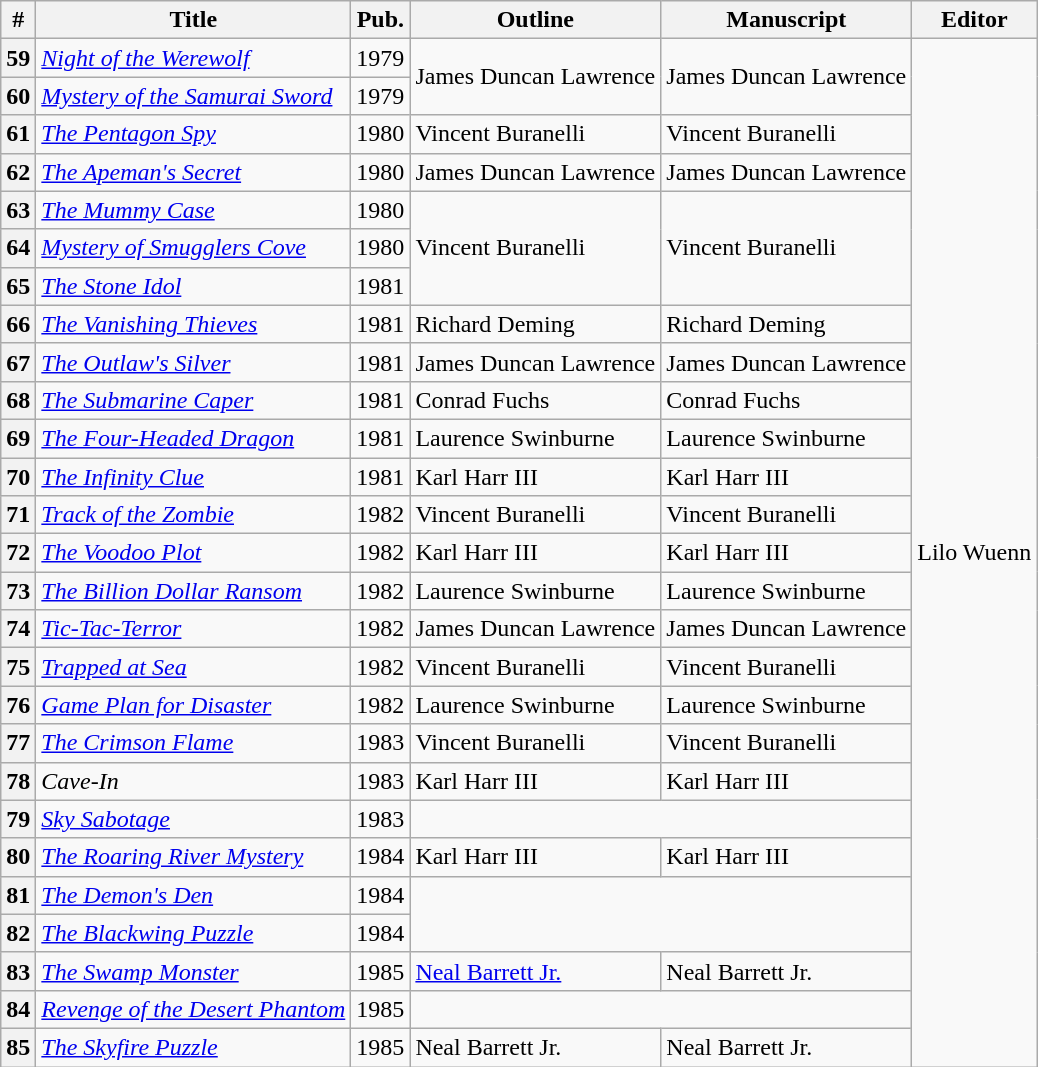<table class="wikitable">
<tr>
<th>#</th>
<th>Title</th>
<th>Pub.</th>
<th>Outline</th>
<th>Manuscript</th>
<th>Editor</th>
</tr>
<tr>
<th>59</th>
<td><em><a href='#'>Night of the Werewolf</a></em></td>
<td>1979</td>
<td rowspan="2">James Duncan Lawrence</td>
<td rowspan="2">James Duncan Lawrence</td>
<td rowspan="27">Lilo Wuenn</td>
</tr>
<tr>
<th>60</th>
<td><em><a href='#'>Mystery of the Samurai Sword</a></em></td>
<td>1979</td>
</tr>
<tr>
<th>61</th>
<td><em><a href='#'>The Pentagon Spy</a></em></td>
<td>1980</td>
<td>Vincent Buranelli</td>
<td>Vincent Buranelli</td>
</tr>
<tr>
<th>62</th>
<td><em><a href='#'>The Apeman's Secret</a></em></td>
<td>1980</td>
<td>James Duncan Lawrence</td>
<td>James Duncan Lawrence</td>
</tr>
<tr>
<th>63</th>
<td><em><a href='#'>The Mummy Case</a></em></td>
<td>1980</td>
<td rowspan="3">Vincent Buranelli</td>
<td rowspan="3">Vincent Buranelli</td>
</tr>
<tr>
<th>64</th>
<td><em><a href='#'>Mystery of Smugglers Cove</a></em></td>
<td>1980</td>
</tr>
<tr>
<th>65</th>
<td><em><a href='#'>The Stone Idol</a></em></td>
<td>1981</td>
</tr>
<tr>
<th>66</th>
<td><em><a href='#'>The Vanishing Thieves</a></em></td>
<td>1981</td>
<td>Richard Deming</td>
<td>Richard Deming</td>
</tr>
<tr>
<th>67</th>
<td><em><a href='#'>The Outlaw's Silver</a></em></td>
<td>1981</td>
<td>James Duncan Lawrence</td>
<td>James Duncan Lawrence</td>
</tr>
<tr>
<th>68</th>
<td><em><a href='#'>The Submarine Caper</a></em></td>
<td>1981</td>
<td>Conrad Fuchs</td>
<td>Conrad Fuchs</td>
</tr>
<tr>
<th>69</th>
<td><em><a href='#'>The Four-Headed Dragon</a></em></td>
<td>1981</td>
<td>Laurence Swinburne</td>
<td>Laurence Swinburne</td>
</tr>
<tr>
<th>70</th>
<td><em><a href='#'>The Infinity Clue</a></em></td>
<td>1981</td>
<td>Karl Harr III</td>
<td>Karl Harr III</td>
</tr>
<tr>
<th>71</th>
<td><em><a href='#'>Track of the Zombie</a></em></td>
<td>1982</td>
<td>Vincent Buranelli</td>
<td>Vincent Buranelli</td>
</tr>
<tr>
<th>72</th>
<td><em><a href='#'>The Voodoo Plot</a></em></td>
<td>1982</td>
<td>Karl Harr III</td>
<td>Karl Harr III</td>
</tr>
<tr>
<th>73</th>
<td><em><a href='#'>The Billion Dollar Ransom</a></em></td>
<td>1982</td>
<td>Laurence Swinburne</td>
<td>Laurence Swinburne</td>
</tr>
<tr>
<th>74</th>
<td><em><a href='#'>Tic-Tac-Terror</a></em></td>
<td>1982</td>
<td>James Duncan Lawrence</td>
<td>James Duncan Lawrence</td>
</tr>
<tr>
<th>75</th>
<td><em><a href='#'>Trapped at Sea</a></em></td>
<td>1982</td>
<td>Vincent Buranelli</td>
<td>Vincent Buranelli</td>
</tr>
<tr>
<th>76</th>
<td><em><a href='#'>Game Plan for Disaster</a></em></td>
<td>1982</td>
<td>Laurence Swinburne</td>
<td>Laurence Swinburne</td>
</tr>
<tr>
<th>77</th>
<td><em><a href='#'>The Crimson Flame</a></em></td>
<td>1983</td>
<td>Vincent Buranelli</td>
<td>Vincent Buranelli</td>
</tr>
<tr>
<th>78</th>
<td><em>Cave-In</em></td>
<td>1983</td>
<td>Karl Harr III</td>
<td>Karl Harr III</td>
</tr>
<tr>
<th>79</th>
<td><em><a href='#'>Sky Sabotage</a></em></td>
<td>1983</td>
</tr>
<tr>
<th>80</th>
<td><em><a href='#'>The Roaring River Mystery</a></em></td>
<td>1984</td>
<td>Karl Harr III</td>
<td>Karl Harr III</td>
</tr>
<tr>
<th>81</th>
<td><em><a href='#'>The Demon's Den</a></em></td>
<td>1984</td>
</tr>
<tr>
<th>82</th>
<td><em><a href='#'>The Blackwing Puzzle</a></em></td>
<td>1984</td>
</tr>
<tr>
<th>83</th>
<td><em><a href='#'>The Swamp Monster</a></em></td>
<td>1985</td>
<td><a href='#'>Neal Barrett Jr.</a></td>
<td>Neal Barrett Jr.</td>
</tr>
<tr>
<th>84</th>
<td><em><a href='#'>Revenge of the Desert Phantom</a></em></td>
<td>1985</td>
</tr>
<tr>
<th>85</th>
<td><em><a href='#'>The Skyfire Puzzle</a></em></td>
<td>1985</td>
<td>Neal Barrett Jr.</td>
<td>Neal Barrett Jr.</td>
</tr>
</table>
